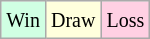<table class="wikitable">
<tr>
<td style="background:#d0ffe3;"><small>Win</small></td>
<td style="background:#ffd;"><small>Draw</small></td>
<td style="background:#ffd0e3;"><small>Loss</small></td>
</tr>
</table>
